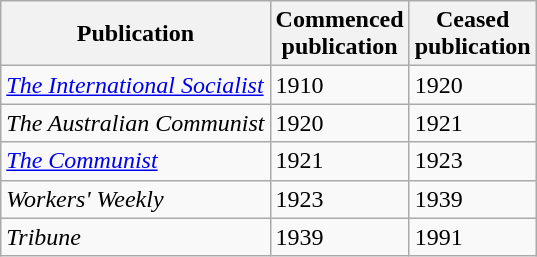<table class="wikitable sortable">
<tr>
<th>Publication</th>
<th>Commenced <br>publication</th>
<th>Ceased <br>publication</th>
</tr>
<tr>
<td><em><a href='#'>The International Socialist</a></em></td>
<td>1910</td>
<td>1920</td>
</tr>
<tr>
<td><em>The Australian Communist</em></td>
<td>1920</td>
<td>1921</td>
</tr>
<tr>
<td><em><a href='#'>The Communist</a></em></td>
<td>1921</td>
<td>1923</td>
</tr>
<tr>
<td><em>Workers' Weekly</em></td>
<td>1923</td>
<td>1939</td>
</tr>
<tr>
<td><em>Tribune</em></td>
<td>1939</td>
<td>1991</td>
</tr>
</table>
